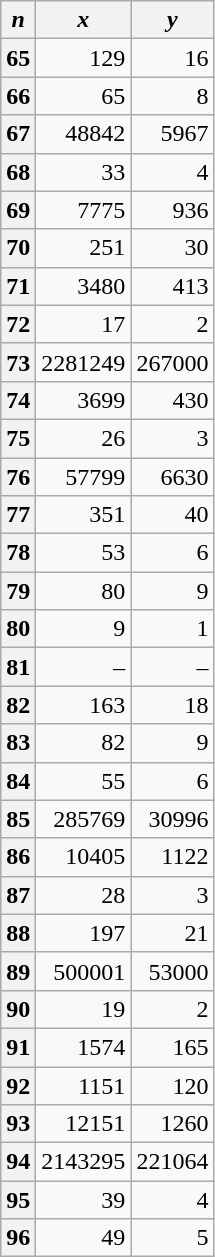<table class="wikitable" style="text-align: right; display: inline-table;">
<tr>
<th><em>n</em></th>
<th><em>x</em></th>
<th><em>y</em></th>
</tr>
<tr>
<th>65</th>
<td>129</td>
<td>16</td>
</tr>
<tr>
<th>66</th>
<td>65</td>
<td>8</td>
</tr>
<tr>
<th>67</th>
<td>48842</td>
<td>5967</td>
</tr>
<tr>
<th>68</th>
<td>33</td>
<td>4</td>
</tr>
<tr>
<th>69</th>
<td>7775</td>
<td>936</td>
</tr>
<tr>
<th>70</th>
<td>251</td>
<td>30</td>
</tr>
<tr>
<th>71</th>
<td>3480</td>
<td>413</td>
</tr>
<tr>
<th>72</th>
<td>17</td>
<td>2</td>
</tr>
<tr>
<th>73</th>
<td>2281249</td>
<td>267000</td>
</tr>
<tr>
<th>74</th>
<td>3699</td>
<td>430</td>
</tr>
<tr>
<th>75</th>
<td>26</td>
<td>3</td>
</tr>
<tr>
<th>76</th>
<td>57799</td>
<td>6630</td>
</tr>
<tr>
<th>77</th>
<td>351</td>
<td>40</td>
</tr>
<tr>
<th>78</th>
<td>53</td>
<td>6</td>
</tr>
<tr>
<th>79</th>
<td>80</td>
<td>9</td>
</tr>
<tr>
<th>80</th>
<td>9</td>
<td>1</td>
</tr>
<tr>
<th>81</th>
<td>–</td>
<td>–</td>
</tr>
<tr>
<th>82</th>
<td>163</td>
<td>18</td>
</tr>
<tr>
<th>83</th>
<td>82</td>
<td>9</td>
</tr>
<tr>
<th>84</th>
<td>55</td>
<td>6</td>
</tr>
<tr>
<th>85</th>
<td>285769</td>
<td>30996</td>
</tr>
<tr>
<th>86</th>
<td>10405</td>
<td>1122</td>
</tr>
<tr>
<th>87</th>
<td>28</td>
<td>3</td>
</tr>
<tr>
<th>88</th>
<td>197</td>
<td>21</td>
</tr>
<tr>
<th>89</th>
<td>500001</td>
<td>53000</td>
</tr>
<tr>
<th>90</th>
<td>19</td>
<td>2</td>
</tr>
<tr>
<th>91</th>
<td>1574</td>
<td>165</td>
</tr>
<tr>
<th>92</th>
<td>1151</td>
<td>120</td>
</tr>
<tr>
<th>93</th>
<td>12151</td>
<td>1260</td>
</tr>
<tr>
<th>94</th>
<td>2143295</td>
<td>221064</td>
</tr>
<tr>
<th>95</th>
<td>39</td>
<td>4</td>
</tr>
<tr>
<th>96</th>
<td>49</td>
<td>5</td>
</tr>
</table>
